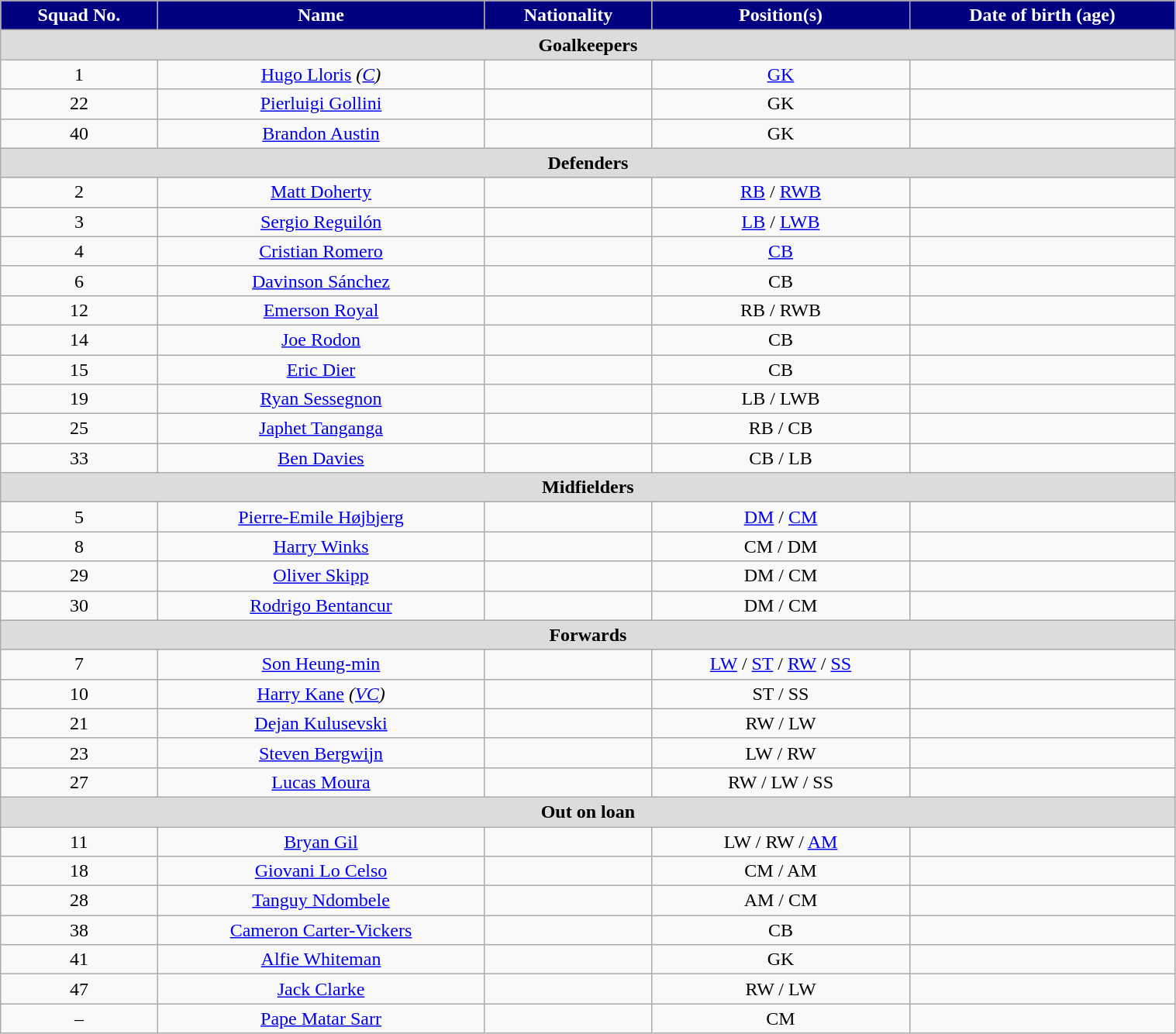<table class="wikitable" style="text-align:center;width:80%">
<tr>
<th style="background:#000080; color:white; text-align:center;">Squad No.</th>
<th style="background:#000080; color:white; text-align:center;">Name</th>
<th style="background:#000080; color:white; text-align:center;">Nationality</th>
<th style="background:#000080; color:white; text-align:center;">Position(s)</th>
<th style="background:#000080; color:white; text-align:center;">Date of birth (age)</th>
</tr>
<tr>
<th colspan="5" style="background:#dcdcdc; text-align:center;">Goalkeepers</th>
</tr>
<tr>
<td>1</td>
<td><a href='#'>Hugo Lloris</a> <em>(<a href='#'>C</a>)</em></td>
<td></td>
<td><a href='#'>GK</a></td>
<td></td>
</tr>
<tr>
<td>22</td>
<td><a href='#'>Pierluigi Gollini</a></td>
<td></td>
<td>GK</td>
<td></td>
</tr>
<tr>
<td>40</td>
<td><a href='#'>Brandon Austin</a></td>
<td></td>
<td>GK</td>
<td></td>
</tr>
<tr>
<th colspan="5" style="background:#dcdcdc; text-align:center;">Defenders</th>
</tr>
<tr>
<td>2</td>
<td><a href='#'>Matt Doherty</a></td>
<td></td>
<td><a href='#'>RB</a> / <a href='#'>RWB</a></td>
<td></td>
</tr>
<tr>
<td>3</td>
<td><a href='#'>Sergio Reguilón</a></td>
<td></td>
<td><a href='#'>LB</a> / <a href='#'>LWB</a></td>
<td></td>
</tr>
<tr>
<td>4</td>
<td><a href='#'>Cristian Romero</a></td>
<td></td>
<td><a href='#'>CB</a></td>
<td></td>
</tr>
<tr>
<td>6</td>
<td><a href='#'>Davinson Sánchez</a></td>
<td></td>
<td>CB</td>
<td></td>
</tr>
<tr>
<td>12</td>
<td><a href='#'>Emerson Royal</a></td>
<td></td>
<td>RB / RWB</td>
<td></td>
</tr>
<tr>
<td>14</td>
<td><a href='#'>Joe Rodon</a></td>
<td></td>
<td>CB</td>
<td></td>
</tr>
<tr>
<td>15</td>
<td><a href='#'>Eric Dier</a></td>
<td></td>
<td>CB</td>
<td></td>
</tr>
<tr>
<td>19</td>
<td><a href='#'>Ryan Sessegnon</a></td>
<td></td>
<td>LB / LWB</td>
<td></td>
</tr>
<tr>
<td>25</td>
<td><a href='#'>Japhet Tanganga</a></td>
<td></td>
<td>RB / CB</td>
<td></td>
</tr>
<tr>
<td>33</td>
<td><a href='#'>Ben Davies</a></td>
<td></td>
<td>CB / LB</td>
<td></td>
</tr>
<tr>
<th colspan="5" style="background:#dcdcdc; text-align:center;">Midfielders</th>
</tr>
<tr>
<td>5</td>
<td><a href='#'>Pierre-Emile Højbjerg</a></td>
<td></td>
<td><a href='#'>DM</a> / <a href='#'>CM</a></td>
<td></td>
</tr>
<tr>
<td>8</td>
<td><a href='#'>Harry Winks</a></td>
<td></td>
<td>CM / DM</td>
<td></td>
</tr>
<tr>
<td>29</td>
<td><a href='#'>Oliver Skipp</a></td>
<td></td>
<td>DM / CM</td>
<td></td>
</tr>
<tr>
<td>30</td>
<td><a href='#'>Rodrigo Bentancur</a></td>
<td></td>
<td>DM / CM</td>
<td></td>
</tr>
<tr>
<th colspan="5" style="background:#dcdcdc; text-align:center;">Forwards</th>
</tr>
<tr>
<td>7</td>
<td><a href='#'>Son Heung-min</a></td>
<td></td>
<td><a href='#'>LW</a> / <a href='#'>ST</a> / <a href='#'>RW</a> / <a href='#'>SS</a></td>
<td></td>
</tr>
<tr>
<td>10</td>
<td><a href='#'>Harry Kane</a> <em>(<a href='#'>VC</a>)</em></td>
<td></td>
<td>ST / SS</td>
<td></td>
</tr>
<tr>
<td>21</td>
<td><a href='#'>Dejan Kulusevski</a></td>
<td></td>
<td>RW / LW</td>
<td></td>
</tr>
<tr>
<td>23</td>
<td><a href='#'>Steven Bergwijn</a></td>
<td></td>
<td>LW / RW</td>
<td></td>
</tr>
<tr>
<td>27</td>
<td><a href='#'>Lucas Moura</a></td>
<td></td>
<td>RW / LW / SS</td>
<td></td>
</tr>
<tr>
<th colspan="5" style="background:#dcdcdc; text-align:center;">Out on loan</th>
</tr>
<tr>
<td>11</td>
<td><a href='#'>Bryan Gil</a></td>
<td></td>
<td>LW / RW / <a href='#'>AM</a></td>
<td></td>
</tr>
<tr>
<td>18</td>
<td><a href='#'>Giovani Lo Celso</a></td>
<td></td>
<td>CM / AM</td>
<td></td>
</tr>
<tr>
<td>28</td>
<td><a href='#'>Tanguy Ndombele</a></td>
<td></td>
<td>AM / CM</td>
<td></td>
</tr>
<tr>
<td>38</td>
<td><a href='#'>Cameron Carter-Vickers</a></td>
<td></td>
<td>CB</td>
<td></td>
</tr>
<tr>
<td>41</td>
<td><a href='#'>Alfie Whiteman</a></td>
<td></td>
<td>GK</td>
<td></td>
</tr>
<tr>
<td>47</td>
<td><a href='#'>Jack Clarke</a></td>
<td></td>
<td>RW / LW</td>
<td></td>
</tr>
<tr>
<td>–</td>
<td><a href='#'>Pape Matar Sarr</a></td>
<td></td>
<td>CM</td>
<td></td>
</tr>
</table>
